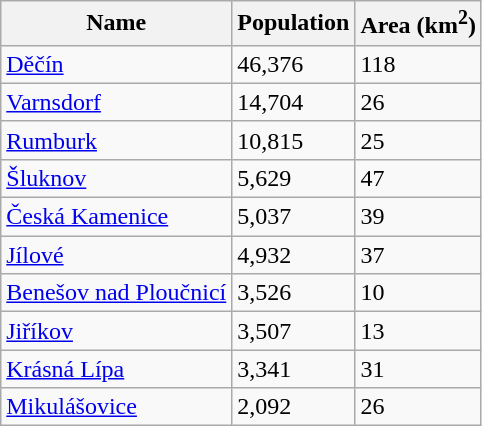<table class="wikitable sortable">
<tr>
<th>Name</th>
<th>Population</th>
<th>Area (km<sup>2</sup>)</th>
</tr>
<tr>
<td><a href='#'>Děčín</a></td>
<td>46,376</td>
<td>118</td>
</tr>
<tr>
<td><a href='#'>Varnsdorf</a></td>
<td>14,704</td>
<td>26</td>
</tr>
<tr>
<td><a href='#'>Rumburk</a></td>
<td>10,815</td>
<td>25</td>
</tr>
<tr>
<td><a href='#'>Šluknov</a></td>
<td>5,629</td>
<td>47</td>
</tr>
<tr>
<td><a href='#'>Česká Kamenice</a></td>
<td>5,037</td>
<td>39</td>
</tr>
<tr>
<td><a href='#'>Jílové</a></td>
<td>4,932</td>
<td>37</td>
</tr>
<tr>
<td><a href='#'>Benešov nad Ploučnicí</a></td>
<td>3,526</td>
<td>10</td>
</tr>
<tr>
<td><a href='#'>Jiříkov</a></td>
<td>3,507</td>
<td>13</td>
</tr>
<tr>
<td><a href='#'>Krásná Lípa</a></td>
<td>3,341</td>
<td>31</td>
</tr>
<tr>
<td><a href='#'>Mikulášovice</a></td>
<td>2,092</td>
<td>26</td>
</tr>
</table>
